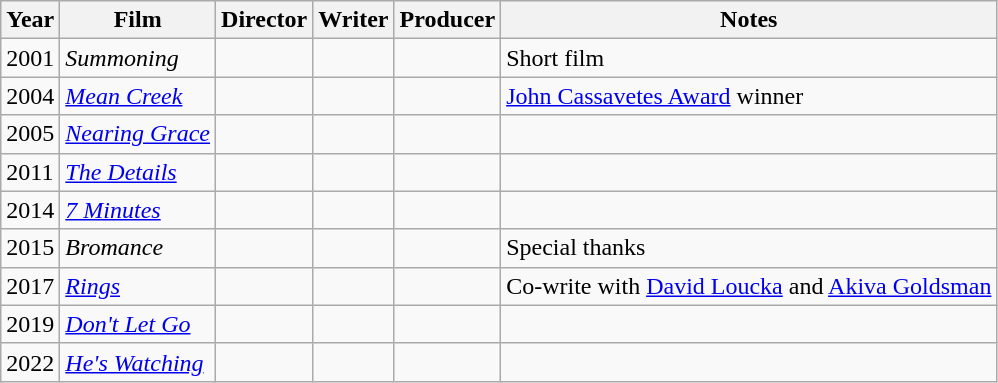<table class="wikitable">
<tr>
<th>Year</th>
<th>Film</th>
<th>Director</th>
<th>Writer</th>
<th>Producer</th>
<th>Notes</th>
</tr>
<tr>
<td>2001</td>
<td><em>Summoning</em></td>
<td></td>
<td></td>
<td></td>
<td>Short film</td>
</tr>
<tr>
<td>2004</td>
<td><em><a href='#'>Mean Creek</a></em></td>
<td></td>
<td></td>
<td></td>
<td><a href='#'>John Cassavetes Award</a> winner</td>
</tr>
<tr>
<td>2005</td>
<td><em><a href='#'>Nearing Grace</a></em></td>
<td></td>
<td></td>
<td></td>
<td></td>
</tr>
<tr>
<td>2011</td>
<td><em><a href='#'>The Details</a></em></td>
<td></td>
<td></td>
<td></td>
<td></td>
</tr>
<tr>
<td>2014</td>
<td><em><a href='#'>7 Minutes</a></em></td>
<td></td>
<td></td>
<td></td>
<td></td>
</tr>
<tr>
<td>2015</td>
<td><em>Bromance</em></td>
<td></td>
<td></td>
<td></td>
<td>Special thanks</td>
</tr>
<tr>
<td>2017</td>
<td><em><a href='#'>Rings</a></em></td>
<td></td>
<td></td>
<td></td>
<td>Co-write with <a href='#'>David Loucka</a> and <a href='#'>Akiva Goldsman</a></td>
</tr>
<tr>
<td>2019</td>
<td><em><a href='#'>Don't Let Go</a></em></td>
<td></td>
<td></td>
<td></td>
<td></td>
</tr>
<tr>
<td>2022</td>
<td><em><a href='#'>He's Watching</a></em></td>
<td></td>
<td></td>
<td></td>
<td></td>
</tr>
</table>
